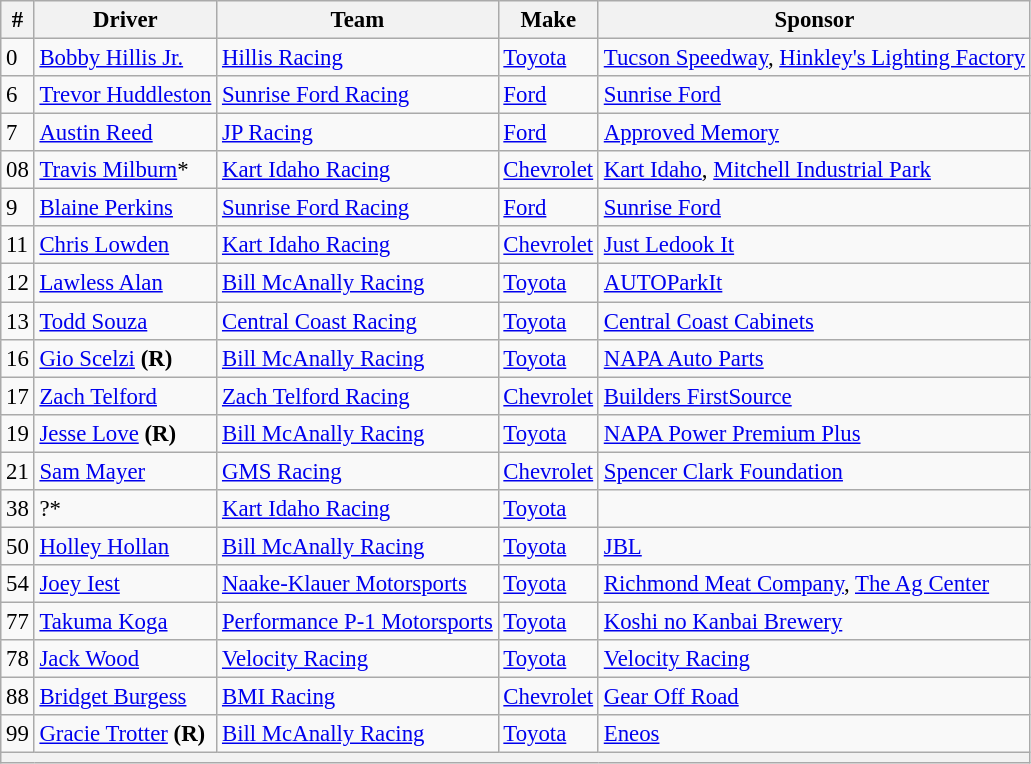<table class="wikitable" style="font-size:95%">
<tr>
<th>#</th>
<th>Driver</th>
<th>Team</th>
<th>Make</th>
<th>Sponsor</th>
</tr>
<tr>
<td>0</td>
<td><a href='#'>Bobby Hillis Jr.</a></td>
<td><a href='#'>Hillis Racing</a></td>
<td><a href='#'>Toyota</a></td>
<td><a href='#'>Tucson Speedway</a>, <a href='#'>Hinkley's Lighting Factory</a></td>
</tr>
<tr>
<td>6</td>
<td><a href='#'>Trevor Huddleston</a></td>
<td><a href='#'>Sunrise Ford Racing</a></td>
<td><a href='#'>Ford</a></td>
<td><a href='#'>Sunrise Ford</a></td>
</tr>
<tr>
<td>7</td>
<td><a href='#'>Austin Reed</a></td>
<td><a href='#'>JP Racing</a></td>
<td><a href='#'>Ford</a></td>
<td><a href='#'>Approved Memory</a></td>
</tr>
<tr>
<td>08</td>
<td><a href='#'>Travis Milburn</a>*</td>
<td><a href='#'>Kart Idaho Racing</a></td>
<td><a href='#'>Chevrolet</a></td>
<td><a href='#'>Kart Idaho</a>, <a href='#'>Mitchell Industrial Park</a></td>
</tr>
<tr>
<td>9</td>
<td><a href='#'>Blaine Perkins</a></td>
<td><a href='#'>Sunrise Ford Racing</a></td>
<td><a href='#'>Ford</a></td>
<td><a href='#'>Sunrise Ford</a></td>
</tr>
<tr>
<td>11</td>
<td><a href='#'>Chris Lowden</a></td>
<td><a href='#'>Kart Idaho Racing</a></td>
<td><a href='#'>Chevrolet</a></td>
<td><a href='#'>Just Ledook It</a></td>
</tr>
<tr>
<td>12</td>
<td><a href='#'>Lawless Alan</a></td>
<td><a href='#'>Bill McAnally Racing</a></td>
<td><a href='#'>Toyota</a></td>
<td><a href='#'>AUTOParkIt</a></td>
</tr>
<tr>
<td>13</td>
<td><a href='#'>Todd Souza</a></td>
<td><a href='#'>Central Coast Racing</a></td>
<td><a href='#'>Toyota</a></td>
<td><a href='#'>Central Coast Cabinets</a></td>
</tr>
<tr>
<td>16</td>
<td><a href='#'>Gio Scelzi</a> <strong>(R)</strong></td>
<td><a href='#'>Bill McAnally Racing</a></td>
<td><a href='#'>Toyota</a></td>
<td><a href='#'>NAPA Auto Parts</a></td>
</tr>
<tr>
<td>17</td>
<td><a href='#'>Zach Telford</a></td>
<td><a href='#'>Zach Telford Racing</a></td>
<td><a href='#'>Chevrolet</a></td>
<td><a href='#'>Builders FirstSource</a></td>
</tr>
<tr>
<td>19</td>
<td><a href='#'>Jesse Love</a> <strong>(R)</strong></td>
<td><a href='#'>Bill McAnally Racing</a></td>
<td><a href='#'>Toyota</a></td>
<td><a href='#'>NAPA Power Premium Plus</a></td>
</tr>
<tr>
<td>21</td>
<td><a href='#'>Sam Mayer</a></td>
<td><a href='#'>GMS Racing</a></td>
<td><a href='#'>Chevrolet</a></td>
<td><a href='#'>Spencer Clark Foundation</a></td>
</tr>
<tr>
<td>38</td>
<td>?*</td>
<td><a href='#'>Kart Idaho Racing</a></td>
<td><a href='#'>Toyota</a></td>
<td></td>
</tr>
<tr>
<td>50</td>
<td><a href='#'>Holley Hollan</a></td>
<td><a href='#'>Bill McAnally Racing</a></td>
<td><a href='#'>Toyota</a></td>
<td><a href='#'>JBL</a></td>
</tr>
<tr>
<td>54</td>
<td><a href='#'>Joey Iest</a></td>
<td><a href='#'>Naake-Klauer Motorsports</a></td>
<td><a href='#'>Toyota</a></td>
<td><a href='#'>Richmond Meat Company</a>, <a href='#'>The Ag Center</a></td>
</tr>
<tr>
<td>77</td>
<td><a href='#'>Takuma Koga</a></td>
<td><a href='#'>Performance P-1 Motorsports</a></td>
<td><a href='#'>Toyota</a></td>
<td><a href='#'>Koshi no Kanbai Brewery</a></td>
</tr>
<tr>
<td>78</td>
<td><a href='#'>Jack Wood</a></td>
<td><a href='#'>Velocity Racing</a></td>
<td><a href='#'>Toyota</a></td>
<td><a href='#'>Velocity Racing</a></td>
</tr>
<tr>
<td>88</td>
<td><a href='#'>Bridget Burgess</a></td>
<td><a href='#'>BMI Racing</a></td>
<td><a href='#'>Chevrolet</a></td>
<td><a href='#'>Gear Off Road</a></td>
</tr>
<tr>
<td>99</td>
<td><a href='#'>Gracie Trotter</a> <strong>(R)</strong></td>
<td><a href='#'>Bill McAnally Racing</a></td>
<td><a href='#'>Toyota</a></td>
<td><a href='#'>Eneos</a></td>
</tr>
<tr>
<th colspan="5"></th>
</tr>
</table>
